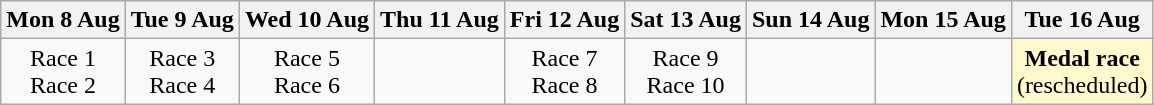<table class="wikitable" style="text-align: center;">
<tr>
<th>Mon 8 Aug</th>
<th>Tue 9 Aug</th>
<th>Wed 10 Aug</th>
<th>Thu 11 Aug</th>
<th>Fri 12 Aug</th>
<th>Sat 13 Aug</th>
<th>Sun 14 Aug</th>
<th>Mon 15 Aug</th>
<th>Tue 16 Aug</th>
</tr>
<tr>
<td>Race 1<br>Race 2</td>
<td>Race 3<br>Race 4</td>
<td>Race 5<br>Race 6</td>
<td></td>
<td>Race 7<br>Race 8</td>
<td>Race 9<br>Race 10</td>
<td></td>
<td></td>
<td style=background:lemonchiffon><strong>Medal race</strong><br>(rescheduled)</td>
</tr>
</table>
